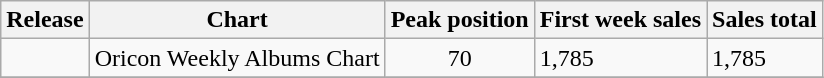<table class="wikitable">
<tr>
<th>Release</th>
<th>Chart</th>
<th>Peak position</th>
<th>First week sales</th>
<th>Sales total</th>
</tr>
<tr>
<td></td>
<td>Oricon Weekly Albums Chart</td>
<td align="center">70</td>
<td>1,785</td>
<td>1,785</td>
</tr>
<tr>
</tr>
</table>
